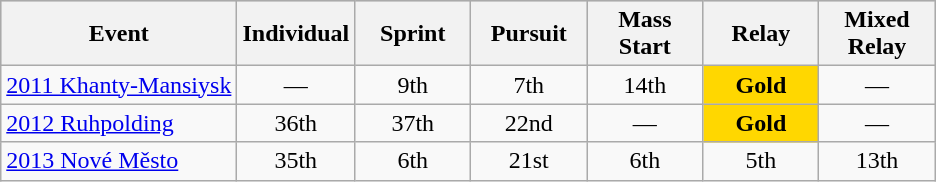<table class="wikitable" style="text-align: center;">
<tr bgcolor="cccccc">
<th>Event</th>
<th>Individual</th>
<th>Sprint</th>
<th>Pursuit</th>
<th>Mass Start</th>
<th>Relay</th>
<th>Mixed Relay</th>
</tr>
<tr>
<td align=left> <a href='#'>2011 Khanty-Mansiysk</a></td>
<td align=center width="70">—</td>
<td align=center width="70">9th</td>
<td align=center width="70">7th</td>
<td align=center width="70">14th</td>
<td bgcolor=gold width="70"><strong>Gold</strong></td>
<td align=center width="70">—</td>
</tr>
<tr>
<td align=left> <a href='#'>2012 Ruhpolding</a></td>
<td align=center width="70">36th</td>
<td align=center width="70">37th</td>
<td align=center width="70">22nd</td>
<td align=center width="70">—</td>
<td bgcolor=gold width="70"><strong>Gold</strong></td>
<td align=center width="70">—</td>
</tr>
<tr>
<td align=left> <a href='#'>2013 Nové Město</a></td>
<td align=center width="70">35th</td>
<td align=center width="70">6th</td>
<td align=center width="70">21st</td>
<td align=center width="70">6th</td>
<td align=center width="70">5th</td>
<td align=center width="70">13th</td>
</tr>
</table>
